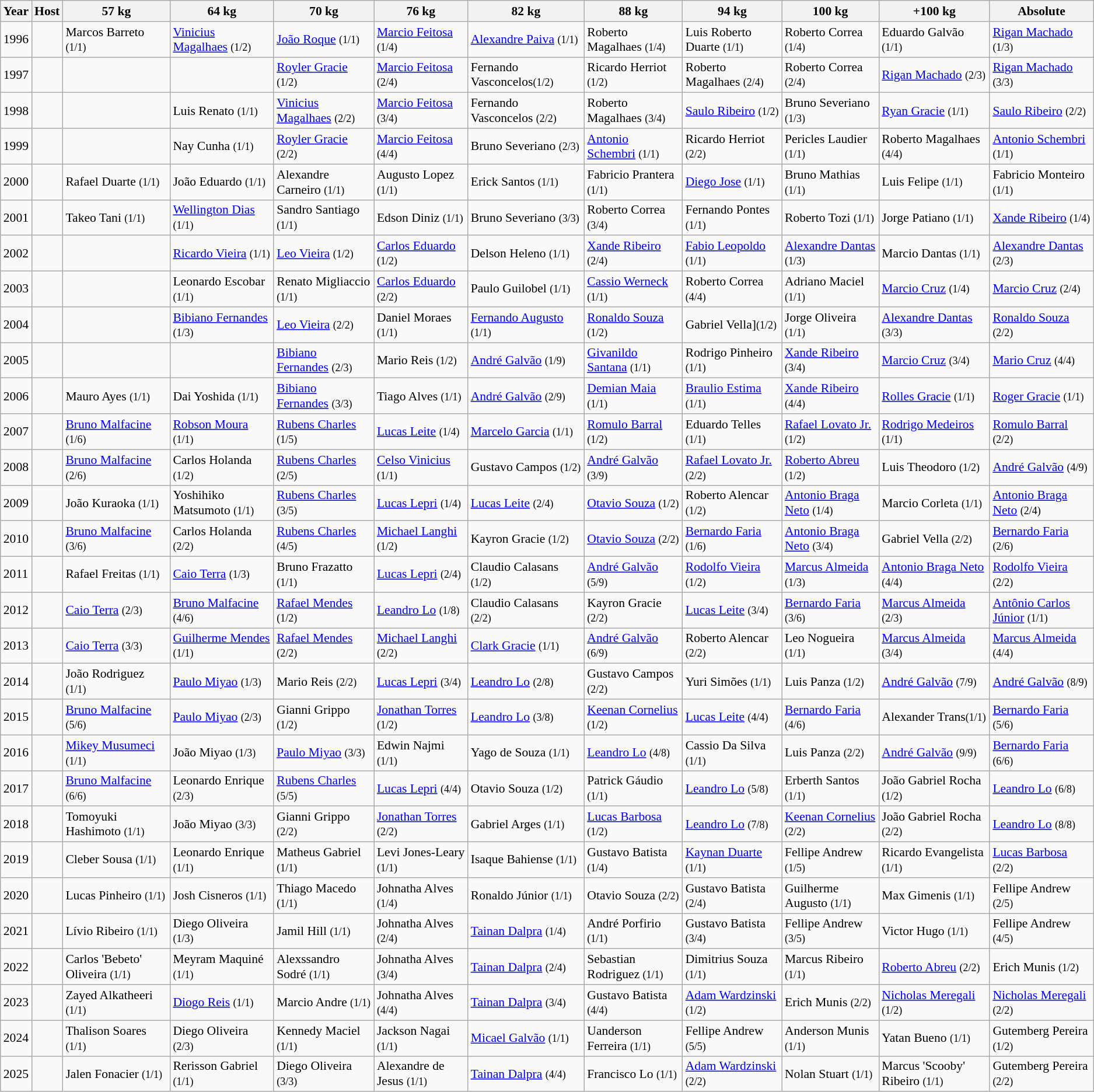<table class="wikitable sortable" style="font-size: 90%">
<tr>
<th>Year</th>
<th>Host</th>
<th>57 kg</th>
<th>64 kg</th>
<th>70 kg</th>
<th>76 kg</th>
<th>82 kg</th>
<th>88 kg</th>
<th>94 kg</th>
<th>100 kg</th>
<th>+100 kg</th>
<th>Absolute</th>
</tr>
<tr>
<td>1996</td>
<td></td>
<td> Marcos Barreto <small>(1/1)</small></td>
<td> <a href='#'>Vinicius Magalhaes</a> <small>(1/2)</small></td>
<td> <a href='#'>João Roque</a> <small>(1/1)</small></td>
<td> <a href='#'>Marcio Feitosa</a> <small>(1/4)</small></td>
<td> <a href='#'>Alexandre Paiva</a> <small>(1/1)</small></td>
<td> Roberto Magalhaes <small>(1/4)</small></td>
<td> Luis Roberto Duarte <small>(1/1)</small></td>
<td> Roberto Correa <small>(1/4)</small></td>
<td> Eduardo Galvão <small>(1/1)</small></td>
<td> <a href='#'>Rigan Machado</a> <small>(1/3)</small></td>
</tr>
<tr>
<td>1997</td>
<td></td>
<td></td>
<td></td>
<td> <a href='#'>Royler Gracie</a> <small>(1/2)</small></td>
<td> <a href='#'>Marcio Feitosa</a> <small>(2/4)</small></td>
<td> Fernando Vasconcelos<small>(1/2)</small></td>
<td> Ricardo Herriot <small>(1/2)</small></td>
<td> Roberto Magalhaes <small>(2/4)</small></td>
<td> Roberto Correa <small>(2/4)</small></td>
<td> <a href='#'>Rigan Machado</a> <small>(2/3)</small></td>
<td> <a href='#'>Rigan Machado</a> <small>(3/3)</small></td>
</tr>
<tr>
<td>1998</td>
<td></td>
<td></td>
<td> Luis Renato <small>(1/1)</small></td>
<td> <a href='#'>Vinicius Magalhaes</a> <small>(2/2)</small></td>
<td> <a href='#'>Marcio Feitosa</a> <small>(3/4)</small></td>
<td> Fernando Vasconcelos <small>(2/2)</small></td>
<td> Roberto Magalhaes <small>(3/4)</small></td>
<td> <a href='#'>Saulo Ribeiro</a> <small>(1/2)</small></td>
<td> Bruno Severiano <small>(1/3)</small></td>
<td> <a href='#'>Ryan Gracie</a> <small>(1/1)</small></td>
<td> <a href='#'>Saulo Ribeiro</a> <small>(2/2)</small></td>
</tr>
<tr>
<td>1999</td>
<td></td>
<td></td>
<td> Nay Cunha <small>(1/1)</small></td>
<td> <a href='#'>Royler Gracie</a> <small>(2/2)</small></td>
<td> <a href='#'>Marcio Feitosa</a> <small>(4/4)</small></td>
<td> Bruno Severiano <small>(2/3)</small></td>
<td> <a href='#'>Antonio Schembri</a> <small>(1/1)</small></td>
<td> Ricardo Herriot <small>(2/2)</small></td>
<td> Pericles Laudier <small>(1/1)</small></td>
<td> Roberto Magalhaes <small>(4/4)</small></td>
<td> <a href='#'>Antonio Schembri</a> <small>(1/1)</small></td>
</tr>
<tr>
<td>2000</td>
<td></td>
<td> Rafael Duarte <small>(1/1)</small></td>
<td> João Eduardo <small>(1/1)</small></td>
<td>  Alexandre Carneiro <small>(1/1)</small></td>
<td> Augusto Lopez <small>(1/1)</small></td>
<td> Erick Santos <small>(1/1)</small></td>
<td> Fabricio Prantera <small>(1/1)</small></td>
<td> <a href='#'>Diego Jose</a> <small>(1/1)</small></td>
<td> Bruno Mathias <small>(1/1)</small></td>
<td> Luis Felipe <small>(1/1)</small></td>
<td> Fabricio Monteiro <small>(1/1)</small></td>
</tr>
<tr>
<td>2001</td>
<td></td>
<td> Takeo Tani <small>(1/1)</small></td>
<td> <a href='#'>Wellington Dias</a> <small>(1/1)</small></td>
<td> Sandro Santiago <small>(1/1)</small></td>
<td> Edson Diniz <small>(1/1)</small></td>
<td> Bruno Severiano <small>(3/3)</small></td>
<td> Roberto Correa <small>(3/4)</small></td>
<td> Fernando Pontes <small>(1/1)</small></td>
<td> Roberto Tozi <small>(1/1)</small></td>
<td> Jorge Patiano <small>(1/1)</small></td>
<td> <a href='#'>Xande Ribeiro</a> <small>(1/4)</small></td>
</tr>
<tr>
<td>2002</td>
<td></td>
<td></td>
<td> <a href='#'>Ricardo Vieira</a> <small>(1/1)</small></td>
<td> <a href='#'>Leo Vieira</a> <small>(1/2)</small></td>
<td> <a href='#'>Carlos Eduardo</a> <small>(1/2)</small></td>
<td> Delson Heleno <small>(1/1)</small></td>
<td> <a href='#'>Xande Ribeiro</a> <small>(2/4)</small></td>
<td> <a href='#'>Fabio Leopoldo</a> <small>(1/1)</small></td>
<td> <a href='#'>Alexandre Dantas</a> <small>(1/3)</small></td>
<td> Marcio Dantas <small>(1/1)</small></td>
<td> <a href='#'>Alexandre Dantas</a> <small>(2/3)</small></td>
</tr>
<tr>
<td>2003</td>
<td></td>
<td></td>
<td> Leonardo Escobar <small>(1/1)</small></td>
<td> Renato Migliaccio <small>(1/1)</small></td>
<td> <a href='#'>Carlos Eduardo</a> <small>(2/2)</small></td>
<td> Paulo Guilobel <small>(1/1)</small></td>
<td> <a href='#'>Cassio Werneck</a> <small>(1/1)</small></td>
<td> Roberto Correa <small>(4/4)</small></td>
<td> Adriano Maciel <small>(1/1)</small></td>
<td> <a href='#'>Marcio Cruz</a> <small>(1/4)</small></td>
<td> <a href='#'>Marcio Cruz</a> <small>(2/4)</small></td>
</tr>
<tr>
<td>2004</td>
<td></td>
<td></td>
<td> <a href='#'>Bibiano Fernandes</a> <small>(1/3)</small></td>
<td> <a href='#'>Leo Vieira</a> <small>(2/2)</small></td>
<td> Daniel Moraes <small>(1/1)</small></td>
<td> <a href='#'>Fernando Augusto</a> <small>(1/1)</small></td>
<td> <a href='#'>Ronaldo Souza</a> <small>(1/2)</small></td>
<td> Gabriel Vella]<small>(1/2)</small></td>
<td> Jorge Oliveira <small>(1/1)</small></td>
<td> <a href='#'>Alexandre Dantas</a> <small>(3/3)</small></td>
<td> <a href='#'>Ronaldo Souza</a> <small>(2/2)</small></td>
</tr>
<tr>
<td>2005</td>
<td></td>
<td></td>
<td></td>
<td> <a href='#'>Bibiano Fernandes</a> <small>(2/3)</small></td>
<td> Mario Reis <small>(1/2)</small></td>
<td> <a href='#'>André Galvão</a> <small>(1/9)</small></td>
<td> <a href='#'>Givanildo Santana</a> <small>(1/1)</small></td>
<td> Rodrigo Pinheiro <small>(1/1)</small></td>
<td> <a href='#'>Xande Ribeiro</a> <small>(3/4)</small></td>
<td> <a href='#'>Marcio Cruz</a> <small>(3/4)</small></td>
<td> <a href='#'>Mario Cruz</a> <small>(4/4)</small></td>
</tr>
<tr>
<td>2006</td>
<td></td>
<td> Mauro Ayes <small>(1/1)</small></td>
<td> Dai Yoshida <small>(1/1)</small></td>
<td> <a href='#'>Bibiano Fernandes</a> <small>(3/3)</small></td>
<td> Tiago Alves <small>(1/1)</small></td>
<td> <a href='#'>André Galvão</a> <small>(2/9)</small></td>
<td> <a href='#'>Demian Maia</a> <small>(1/1)</small></td>
<td> <a href='#'>Braulio Estima</a> <small>(1/1)</small></td>
<td> <a href='#'>Xande Ribeiro</a> <small>(4/4)</small></td>
<td> <a href='#'>Rolles Gracie</a> <small>(1/1)</small></td>
<td> <a href='#'>Roger Gracie</a> <small>(1/1)</small></td>
</tr>
<tr>
<td>2007</td>
<td></td>
<td> <a href='#'>Bruno Malfacine</a> <small>(1/6)</small></td>
<td> <a href='#'>Robson Moura</a> <small>(1/1)</small></td>
<td> <a href='#'>Rubens Charles</a> <small>(1/5)</small></td>
<td> <a href='#'>Lucas Leite</a> <small>(1/4)</small></td>
<td> <a href='#'>Marcelo Garcia</a> <small>(1/1)</small></td>
<td> <a href='#'>Romulo Barral</a> <small>(1/2)</small></td>
<td> Eduardo Telles <small>(1/1)</small></td>
<td> <a href='#'>Rafael Lovato Jr.</a> <small>(1/2)</small></td>
<td> <a href='#'>Rodrigo Medeiros</a> <small>(1/1)</small></td>
<td> <a href='#'>Romulo Barral</a> <small>(2/2)</small></td>
</tr>
<tr>
<td>2008</td>
<td></td>
<td> <a href='#'>Bruno Malfacine</a> <small>(2/6)</small></td>
<td> Carlos Holanda <small>(1/2)</small></td>
<td> <a href='#'>Rubens Charles</a> <small>(2/5)</small></td>
<td> <a href='#'>Celso Vinicius</a> <small>(1/1)</small></td>
<td> Gustavo Campos <small>(1/2)</small></td>
<td> <a href='#'>André Galvão</a> <small>(3/9)</small></td>
<td> <a href='#'>Rafael Lovato Jr.</a> <small>(2/2)</small></td>
<td> <a href='#'>Roberto Abreu</a> <small>(1/2)</small></td>
<td> Luis Theodoro <small>(1/2)</small></td>
<td> <a href='#'>André Galvão</a> <small>(4/9)</small></td>
</tr>
<tr>
<td>2009</td>
<td></td>
<td> João Kuraoka <small>(1/1)</small></td>
<td> Yoshihiko Matsumoto <small>(1/1)</small></td>
<td> <a href='#'>Rubens Charles</a> <small>(3/5)</small></td>
<td> <a href='#'>Lucas Lepri</a> <small>(1/4)</small></td>
<td> <a href='#'>Lucas Leite</a> <small>(2/4)</small></td>
<td> <a href='#'>Otavio Souza</a> <small>(1/2)</small></td>
<td> Roberto Alencar <small>(1/2)</small></td>
<td> <a href='#'>Antonio Braga Neto</a> <small>(1/4)</small></td>
<td> Marcio Corleta <small>(1/1)</small></td>
<td> <a href='#'>Antonio Braga Neto</a> <small>(2/4)</small></td>
</tr>
<tr>
<td>2010</td>
<td></td>
<td> <a href='#'>Bruno Malfacine</a> <small>(3/6)</small></td>
<td> Carlos Holanda <small>(2/2)</small></td>
<td> <a href='#'>Rubens Charles</a> <small>(4/5)</small></td>
<td> <a href='#'>Michael Langhi</a> <small>(1/2)</small></td>
<td> Kayron Gracie <small>(1/2)</small></td>
<td> <a href='#'>Otavio Souza</a> <small>(2/2)</small></td>
<td> <a href='#'>Bernardo Faria</a> <small>(1/6)</small></td>
<td> <a href='#'>Antonio Braga Neto</a> <small>(3/4)</small></td>
<td> Gabriel Vella <small>(2/2)</small></td>
<td> <a href='#'>Bernardo Faria</a> <small>(2/6)</small></td>
</tr>
<tr>
<td>2011</td>
<td></td>
<td> Rafael Freitas <small>(1/1)</small></td>
<td> <a href='#'>Caio Terra</a> <small>(1/3)</small></td>
<td> Bruno Frazatto <small>(1/1)</small></td>
<td> <a href='#'>Lucas Lepri</a> <small>(2/4)</small></td>
<td> Claudio Calasans <small>(1/2)</small></td>
<td> <a href='#'>André Galvão</a> <small>(5/9)</small></td>
<td> <a href='#'>Rodolfo Vieira</a> <small>(1/2)</small></td>
<td> <a href='#'>Marcus Almeida</a> <small>(1/3)</small></td>
<td> <a href='#'>Antonio Braga Neto</a> <small>(4/4)</small></td>
<td> <a href='#'>Rodolfo Vieira</a> <small>(2/2)</small></td>
</tr>
<tr>
<td>2012</td>
<td></td>
<td> <a href='#'>Caio Terra</a> <small>(2/3)</small></td>
<td> <a href='#'>Bruno Malfacine</a> <small>(4/6)</small></td>
<td> <a href='#'>Rafael Mendes</a> <small>(1/2)</small></td>
<td> <a href='#'>Leandro Lo</a> <small>(1/8)</small></td>
<td> Claudio Calasans <small>(2/2)</small></td>
<td> Kayron Gracie <small>(2/2)</small></td>
<td> <a href='#'>Lucas Leite</a> <small>(3/4)</small></td>
<td> <a href='#'>Bernardo Faria</a> <small>(3/6)</small></td>
<td> <a href='#'>Marcus Almeida</a> <small>(2/3)</small></td>
<td> <a href='#'>Antônio Carlos Júnior</a> <small>(1/1)</small></td>
</tr>
<tr>
<td>2013</td>
<td></td>
<td> <a href='#'>Caio Terra</a> <small>(3/3)</small></td>
<td> <a href='#'>Guilherme Mendes</a> <small>(1/1)</small></td>
<td> <a href='#'>Rafael Mendes</a> <small>(2/2)</small></td>
<td> <a href='#'>Michael Langhi</a> <small>(2/2)</small></td>
<td> <a href='#'>Clark Gracie</a> <small>(1/1)</small></td>
<td> <a href='#'>André Galvão</a> <small>(6/9)</small></td>
<td> Roberto Alencar <small>(2/2)</small></td>
<td> Leo Nogueira <small>(1/1)</small></td>
<td> <a href='#'>Marcus Almeida</a> <small>(3/4)</small></td>
<td> <a href='#'>Marcus Almeida</a> <small>(4/4)</small></td>
</tr>
<tr>
<td>2014</td>
<td></td>
<td> João Rodriguez <small>(1/1)</small></td>
<td> <a href='#'>Paulo Miyao</a> <small>(1/3)</small></td>
<td> Mario Reis <small>(2/2)</small></td>
<td> <a href='#'>Lucas Lepri</a> <small>(3/4)</small></td>
<td> <a href='#'>Leandro Lo</a> <small>(2/8)</small></td>
<td> Gustavo Campos <small>(2/2)</small></td>
<td> Yuri Simões <small>(1/1)</small></td>
<td> Luis Panza <small>(1/2)</small></td>
<td> <a href='#'>André Galvão</a> <small>(7/9)</small></td>
<td> <a href='#'>André Galvão</a> <small>(8/9)</small></td>
</tr>
<tr>
<td>2015</td>
<td></td>
<td> <a href='#'>Bruno Malfacine</a> <small>(5/6)</small></td>
<td> <a href='#'>Paulo Miyao</a> <small>(2/3)</small></td>
<td> Gianni Grippo <small>(1/2)</small></td>
<td> <a href='#'>Jonathan Torres</a> <small>(1/2)</small></td>
<td> <a href='#'>Leandro Lo</a> <small>(3/8)</small></td>
<td> <a href='#'>Keenan Cornelius</a> <small>(1/2)</small></td>
<td> <a href='#'>Lucas Leite</a> <small>(4/4)</small></td>
<td> <a href='#'>Bernardo Faria</a> <small>(4/6)</small></td>
<td> Alexander Trans<small>(1/1)</small></td>
<td> <a href='#'>Bernardo Faria</a> <small>(5/6)</small></td>
</tr>
<tr>
<td>2016</td>
<td></td>
<td> <a href='#'>Mikey Musumeci</a> <small>(1/1)</small></td>
<td> João Miyao <small>(1/3)</small></td>
<td> <a href='#'>Paulo Miyao</a> <small>(3/3)</small></td>
<td> Edwin Najmi <small>(1/1)</small></td>
<td> Yago de Souza <small>(1/1)</small></td>
<td> <a href='#'>Leandro Lo</a> <small>(4/8)</small></td>
<td> Cassio Da Silva <small>(1/1)</small></td>
<td> Luis Panza <small>(2/2)</small></td>
<td> <a href='#'>André Galvão</a> <small>(9/9)</small></td>
<td> <a href='#'>Bernardo Faria</a> <small>(6/6)</small></td>
</tr>
<tr>
<td>2017</td>
<td></td>
<td> <a href='#'>Bruno Malfacine</a> <small>(6/6)</small></td>
<td> Leonardo Enrique <small>(2/3)</small></td>
<td> <a href='#'>Rubens Charles</a> <small>(5/5)</small></td>
<td> <a href='#'>Lucas Lepri</a> <small>(4/4)</small></td>
<td> Otavio Souza <small>(1/2)</small></td>
<td> Patrick Gáudio <small>(1/1)</small></td>
<td> <a href='#'>Leandro Lo</a> <small>(5/8)</small></td>
<td> Erberth Santos <small>(1/1)</small></td>
<td> João Gabriel Rocha <small>(1/2)</small></td>
<td> <a href='#'>Leandro Lo</a> <small>(6/8)</small></td>
</tr>
<tr>
<td>2018</td>
<td></td>
<td> Tomoyuki Hashimoto <small>(1/1)</small></td>
<td> João Miyao <small>(3/3)</small></td>
<td> Gianni Grippo <small>(2/2)</small></td>
<td> <a href='#'>Jonathan Torres</a> <small>(2/2)</small></td>
<td> Gabriel Arges <small>(1/1)</small></td>
<td> <a href='#'>Lucas Barbosa</a> <small>(1/2)</small></td>
<td> <a href='#'>Leandro Lo</a> <small>(7/8)</small></td>
<td> <a href='#'>Keenan Cornelius</a> <small>(2/2)</small></td>
<td> João Gabriel Rocha <small>(2/2)</small></td>
<td> <a href='#'>Leandro Lo</a> <small>(8/8)</small></td>
</tr>
<tr>
<td>2019</td>
<td></td>
<td> Cleber Sousa <small>(1/1)</small></td>
<td> Leonardo Enrique <small>(1/1)</small></td>
<td> Matheus Gabriel <small>(1/1)</small></td>
<td> Levi Jones-Leary <small>(1/1)</small></td>
<td> Isaque Bahiense <small>(1/1)</small></td>
<td> Gustavo Batista <small>(1/4)</small></td>
<td> <a href='#'>Kaynan Duarte</a> <small>(1/1)</small></td>
<td> Fellipe Andrew <small>(1/5)</small></td>
<td> Ricardo Evangelista <small>(1/1)</small></td>
<td> <a href='#'>Lucas Barbosa</a> <small>(2/2)</small></td>
</tr>
<tr>
<td>2020</td>
<td></td>
<td> Lucas Pinheiro <small>(1/1)</small></td>
<td> Josh Cisneros <small>(1/1)</small></td>
<td> Thiago Macedo <small>(1/1)</small></td>
<td> Johnatha Alves <small>(1/4)</small></td>
<td> Ronaldo Júnior <small>(1/1)</small></td>
<td> Otavio Souza <small>(2/2)</small></td>
<td> Gustavo Batista <small>(2/4)</small></td>
<td> Guilherme Augusto <small>(1/1)</small></td>
<td> Max Gimenis <small>(1/1)</small></td>
<td> Fellipe Andrew <small>(2/5)</small></td>
</tr>
<tr>
<td>2021</td>
<td></td>
<td> Lívio Ribeiro <small>(1/1)</small></td>
<td> Diego Oliveira <small>(1/3)</small></td>
<td> Jamil Hill <small>(1/1)</small></td>
<td> Johnatha Alves <small>(2/4)</small></td>
<td> <a href='#'>Tainan Dalpra</a> <small>(1/4)</small></td>
<td> André Porfirio <small>(1/1)</small></td>
<td> Gustavo Batista <small>(3/4)</small></td>
<td> Fellipe Andrew <small>(3/5)</small></td>
<td> Victor Hugo <small>(1/1)</small></td>
<td> Fellipe Andrew <small>(4/5)</small></td>
</tr>
<tr>
<td>2022</td>
<td></td>
<td> Carlos 'Bebeto' Oliveira <small>(1/1)</small></td>
<td> Meyram Maquiné <small>(1/1)</small></td>
<td> Alexssandro Sodré <small>(1/1)</small></td>
<td>Johnatha Alves <small>(3/4)</small></td>
<td> <a href='#'>Tainan Dalpra</a> <small>(2/4)</small></td>
<td> Sebastian Rodriguez <small>(1/1)</small></td>
<td> Dimitrius Souza <small>(1/1)</small></td>
<td> Marcus Ribeiro <small>(1/1)</small></td>
<td> <a href='#'>Roberto Abreu</a> <small>(2/2)</small></td>
<td> Erich Munis <small>(1/2)</small></td>
</tr>
<tr>
<td>2023</td>
<td></td>
<td> Zayed Alkatheeri <small>(1/1)</small></td>
<td> <a href='#'>Diogo Reis</a> <small>(1/1)</small></td>
<td> Marcio Andre <small>(1/1)</small></td>
<td>Johnatha Alves <small>(4/4)</small></td>
<td> <a href='#'>Tainan Dalpra</a> <small>(3/4)</small></td>
<td> Gustavo Batista <small>(4/4)</small></td>
<td> <a href='#'>Adam Wardzinski</a> <small>(1/2)</small></td>
<td> Erich Munis <small>(2/2)</small></td>
<td> <a href='#'>Nicholas Meregali</a> <small>(1/2)</small></td>
<td> <a href='#'>Nicholas Meregali</a> <small>(2/2)</small></td>
</tr>
<tr>
<td>2024</td>
<td></td>
<td> Thalison Soares <small>(1/1)</small></td>
<td> Diego Oliveira <small>(2/3)</small></td>
<td> Kennedy Maciel <small>(1/1)</small></td>
<td>Jackson Nagai <small>(1/1)</small></td>
<td> <a href='#'>Micael Galvão</a> <small>(1/1)</small></td>
<td> Uanderson Ferreira <small>(1/1)</small></td>
<td> Fellipe Andrew <small>(5/5)</small></td>
<td> Anderson Munis <small>(1/1)</small></td>
<td> Yatan Bueno <small>(1/1)</small></td>
<td> Gutemberg Pereira <small>(1/2)</small></td>
</tr>
<tr>
<td>2025</td>
<td></td>
<td> Jalen Fonacier <small>(1/1)</small></td>
<td> Rerisson Gabriel <small>(1/1)</small></td>
<td> Diego Oliveira <small>(3/3)</small></td>
<td> Alexandre de Jesus <small>(1/1)</small></td>
<td> <a href='#'>Tainan Dalpra</a> <small>(4/4)</small></td>
<td> Francisco Lo <small>(1/1)</small></td>
<td> <a href='#'>Adam Wardzinski</a> <small>(2/2)</small></td>
<td> Nolan Stuart <small>(1/1)</small></td>
<td> Marcus 'Scooby' Ribeiro <small>(1/1)</small></td>
<td> Gutemberg Pereira <small>(2/2)</small></td>
</tr>
</table>
